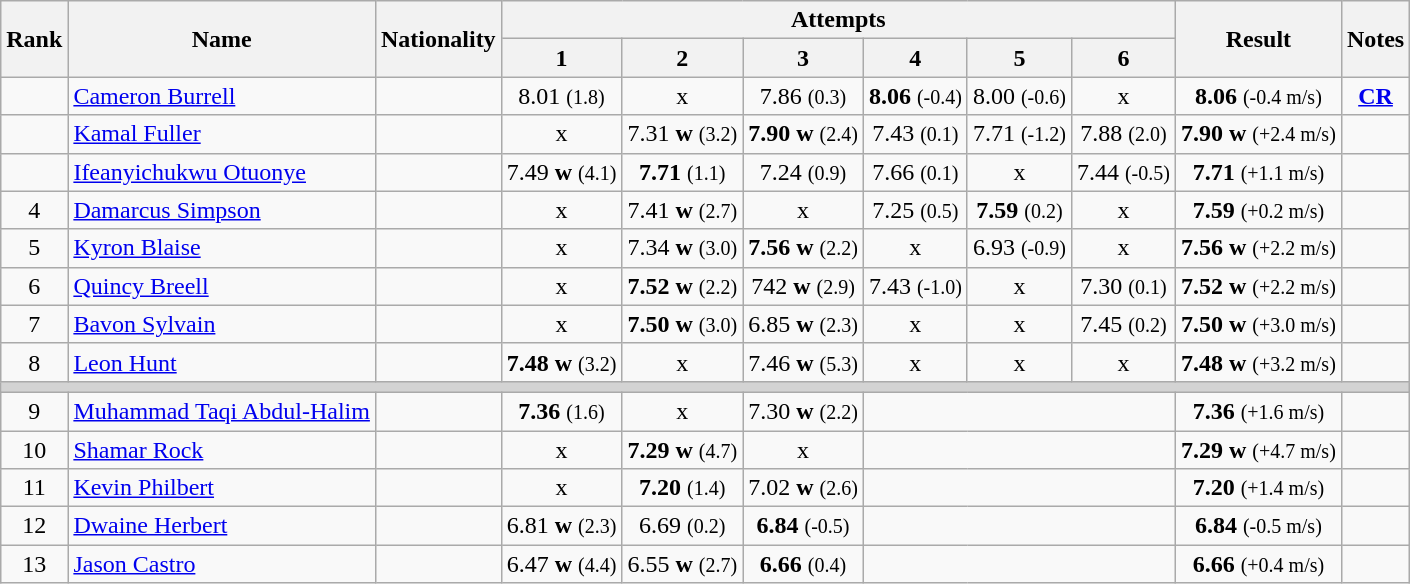<table class="wikitable sortable" style="text-align:center">
<tr>
<th rowspan=2>Rank</th>
<th rowspan=2>Name</th>
<th rowspan=2>Nationality</th>
<th colspan=6>Attempts</th>
<th rowspan=2>Result</th>
<th rowspan=2>Notes</th>
</tr>
<tr>
<th>1</th>
<th>2</th>
<th>3</th>
<th>4</th>
<th>5</th>
<th>6</th>
</tr>
<tr>
<td align=center></td>
<td align=left><a href='#'>Cameron Burrell</a></td>
<td align=left></td>
<td>8.01 <small>(1.8)</small></td>
<td>x</td>
<td>7.86 <small>(0.3)</small></td>
<td><strong>8.06</strong> <small>(-0.4)</small></td>
<td>8.00 <small>(-0.6)</small></td>
<td>x</td>
<td><strong>8.06</strong> <small>(-0.4 m/s)</small></td>
<td><strong><a href='#'>CR</a></strong></td>
</tr>
<tr>
<td align=center></td>
<td align=left><a href='#'>Kamal Fuller</a></td>
<td align=left></td>
<td>x</td>
<td>7.31 <strong>w</strong> <small>(3.2)</small></td>
<td><strong>7.90</strong> <strong>w</strong> <small>(2.4)</small></td>
<td>7.43 <small>(0.1)</small></td>
<td>7.71 <small>(-1.2)</small></td>
<td>7.88 <small>(2.0)</small></td>
<td><strong>7.90</strong> <strong>w</strong> <small>(+2.4 m/s)</small></td>
<td></td>
</tr>
<tr>
<td align=center></td>
<td align=left><a href='#'>Ifeanyichukwu Otuonye</a></td>
<td align=left></td>
<td>7.49 <strong>w</strong> <small>(4.1)</small></td>
<td><strong>7.71</strong> <small>(1.1)</small></td>
<td>7.24 <small>(0.9)</small></td>
<td>7.66 <small>(0.1)</small></td>
<td>x</td>
<td>7.44 <small>(-0.5)</small></td>
<td><strong>7.71</strong> <small>(+1.1 m/s)</small></td>
<td></td>
</tr>
<tr>
<td align=center>4</td>
<td align=left><a href='#'>Damarcus Simpson</a></td>
<td align=left></td>
<td>x</td>
<td>7.41 <strong>w</strong> <small>(2.7)</small></td>
<td>x</td>
<td>7.25 <small>(0.5)</small></td>
<td><strong>7.59</strong> <small>(0.2)</small></td>
<td>x</td>
<td><strong>7.59</strong> <small>(+0.2 m/s)</small></td>
<td></td>
</tr>
<tr>
<td align=center>5</td>
<td align=left><a href='#'>Kyron Blaise</a></td>
<td align=left></td>
<td>x</td>
<td>7.34 <strong>w</strong> <small>(3.0)</small></td>
<td><strong>7.56</strong> <strong>w</strong> <small>(2.2)</small></td>
<td>x</td>
<td>6.93 <small>(-0.9)</small></td>
<td>x</td>
<td><strong>7.56</strong> <strong>w</strong> <small>(+2.2 m/s)</small></td>
<td></td>
</tr>
<tr>
<td align=center>6</td>
<td align=left><a href='#'>Quincy Breell</a></td>
<td align=left></td>
<td>x</td>
<td><strong>7.52</strong> <strong>w</strong> <small>(2.2)</small></td>
<td>742 <strong>w</strong> <small>(2.9)</small></td>
<td>7.43 <small>(-1.0)</small></td>
<td>x</td>
<td>7.30 <small>(0.1)</small></td>
<td><strong>7.52</strong> <strong>w</strong> <small>(+2.2 m/s)</small></td>
<td></td>
</tr>
<tr>
<td align=center>7</td>
<td align=left><a href='#'>Bavon Sylvain</a></td>
<td align=left></td>
<td>x</td>
<td><strong>7.50</strong> <strong>w</strong> <small>(3.0)</small></td>
<td>6.85 <strong>w</strong> <small>(2.3)</small></td>
<td>x</td>
<td>x</td>
<td>7.45 <small>(0.2)</small></td>
<td><strong>7.50</strong> <strong>w</strong> <small>(+3.0 m/s)</small></td>
<td></td>
</tr>
<tr>
<td align=center>8</td>
<td align=left><a href='#'>Leon Hunt</a></td>
<td align=left></td>
<td><strong>7.48</strong> <strong>w</strong> <small>(3.2)</small></td>
<td>x</td>
<td>7.46 <strong>w</strong> <small>(5.3)</small></td>
<td>x</td>
<td>x</td>
<td>x</td>
<td><strong>7.48</strong> <strong>w</strong> <small>(+3.2 m/s)</small></td>
<td></td>
</tr>
<tr>
<td colspan=11 bgcolor=lightgray></td>
</tr>
<tr>
<td align=center>9</td>
<td align=left><a href='#'>Muhammad Taqi Abdul-Halim</a></td>
<td align=left></td>
<td><strong>7.36</strong> <small>(1.6)</small></td>
<td>x</td>
<td>7.30 <strong>w</strong> <small>(2.2)</small></td>
<td colspan=3></td>
<td><strong>7.36</strong> <small>(+1.6 m/s)</small></td>
<td></td>
</tr>
<tr>
<td align=center>10</td>
<td align=left><a href='#'>Shamar Rock</a></td>
<td align=left></td>
<td>x</td>
<td><strong>7.29</strong> <strong>w</strong> <small>(4.7)</small></td>
<td>x</td>
<td colspan=3></td>
<td><strong>7.29</strong> <strong>w</strong> <small>(+4.7 m/s)</small></td>
<td></td>
</tr>
<tr>
<td align=center>11</td>
<td align=left><a href='#'>Kevin Philbert</a></td>
<td align=left></td>
<td>x</td>
<td><strong>7.20</strong> <small>(1.4)</small></td>
<td>7.02 <strong>w</strong> <small>(2.6)</small></td>
<td colspan=3></td>
<td><strong>7.20</strong> <small>(+1.4 m/s)</small></td>
<td></td>
</tr>
<tr>
<td align=center>12</td>
<td align=left><a href='#'>Dwaine Herbert</a></td>
<td align=left></td>
<td>6.81 <strong>w</strong> <small>(2.3)</small></td>
<td>6.69 <small>(0.2)</small></td>
<td><strong>6.84</strong> <small>(-0.5)</small></td>
<td colspan=3></td>
<td><strong>6.84</strong> <small>(-0.5 m/s)</small></td>
<td></td>
</tr>
<tr>
<td align=center>13</td>
<td align=left><a href='#'>Jason Castro</a></td>
<td align=left></td>
<td>6.47 <strong>w</strong> <small>(4.4)</small></td>
<td>6.55 <strong>w</strong> <small>(2.7)</small></td>
<td><strong>6.66</strong> <small>(0.4)</small></td>
<td colspan=3></td>
<td><strong>6.66</strong> <small>(+0.4 m/s)</small></td>
<td></td>
</tr>
</table>
